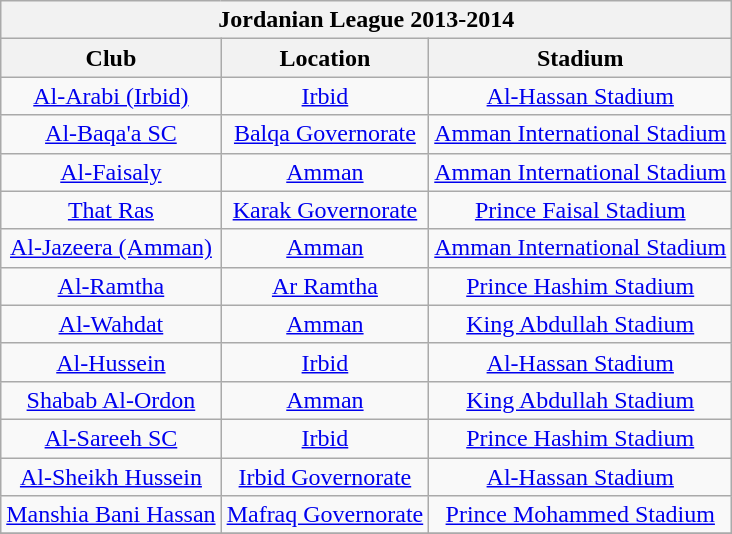<table class="wikitable" style="text-align: center;">
<tr>
<th colspan="5">Jordanian  League 2013-2014</th>
</tr>
<tr>
<th>Club</th>
<th>Location</th>
<th>Stadium</th>
</tr>
<tr>
<td><a href='#'>Al-Arabi (Irbid)</a></td>
<td><a href='#'>Irbid</a></td>
<td><a href='#'>Al-Hassan Stadium</a></td>
</tr>
<tr>
<td><a href='#'>Al-Baqa'a SC</a></td>
<td><a href='#'>Balqa Governorate </a></td>
<td><a href='#'>Amman International Stadium</a></td>
</tr>
<tr>
<td><a href='#'>Al-Faisaly</a></td>
<td><a href='#'>Amman</a></td>
<td><a href='#'>Amman International Stadium</a></td>
</tr>
<tr>
<td><a href='#'>That Ras</a></td>
<td><a href='#'>Karak Governorate</a></td>
<td><a href='#'>Prince Faisal Stadium</a></td>
</tr>
<tr>
<td><a href='#'>Al-Jazeera (Amman)</a></td>
<td><a href='#'>Amman</a></td>
<td><a href='#'>Amman International Stadium</a></td>
</tr>
<tr>
<td><a href='#'>Al-Ramtha</a></td>
<td><a href='#'>Ar Ramtha</a></td>
<td><a href='#'>Prince Hashim Stadium</a></td>
</tr>
<tr>
<td><a href='#'>Al-Wahdat</a></td>
<td><a href='#'>Amman</a></td>
<td><a href='#'>King Abdullah Stadium</a></td>
</tr>
<tr>
<td><a href='#'>Al-Hussein</a></td>
<td><a href='#'>Irbid</a></td>
<td><a href='#'>Al-Hassan Stadium</a></td>
</tr>
<tr>
<td><a href='#'>Shabab Al-Ordon</a></td>
<td><a href='#'>Amman</a></td>
<td><a href='#'>King Abdullah Stadium</a></td>
</tr>
<tr>
<td><a href='#'>Al-Sareeh SC</a></td>
<td><a href='#'>Irbid</a></td>
<td><a href='#'>Prince Hashim Stadium</a></td>
</tr>
<tr>
<td><a href='#'>Al-Sheikh Hussein</a></td>
<td><a href='#'>Irbid Governorate</a></td>
<td><a href='#'>Al-Hassan Stadium</a></td>
</tr>
<tr>
<td><a href='#'>Manshia Bani Hassan</a></td>
<td><a href='#'>Mafraq Governorate</a></td>
<td><a href='#'>Prince Mohammed Stadium</a></td>
</tr>
<tr>
</tr>
</table>
